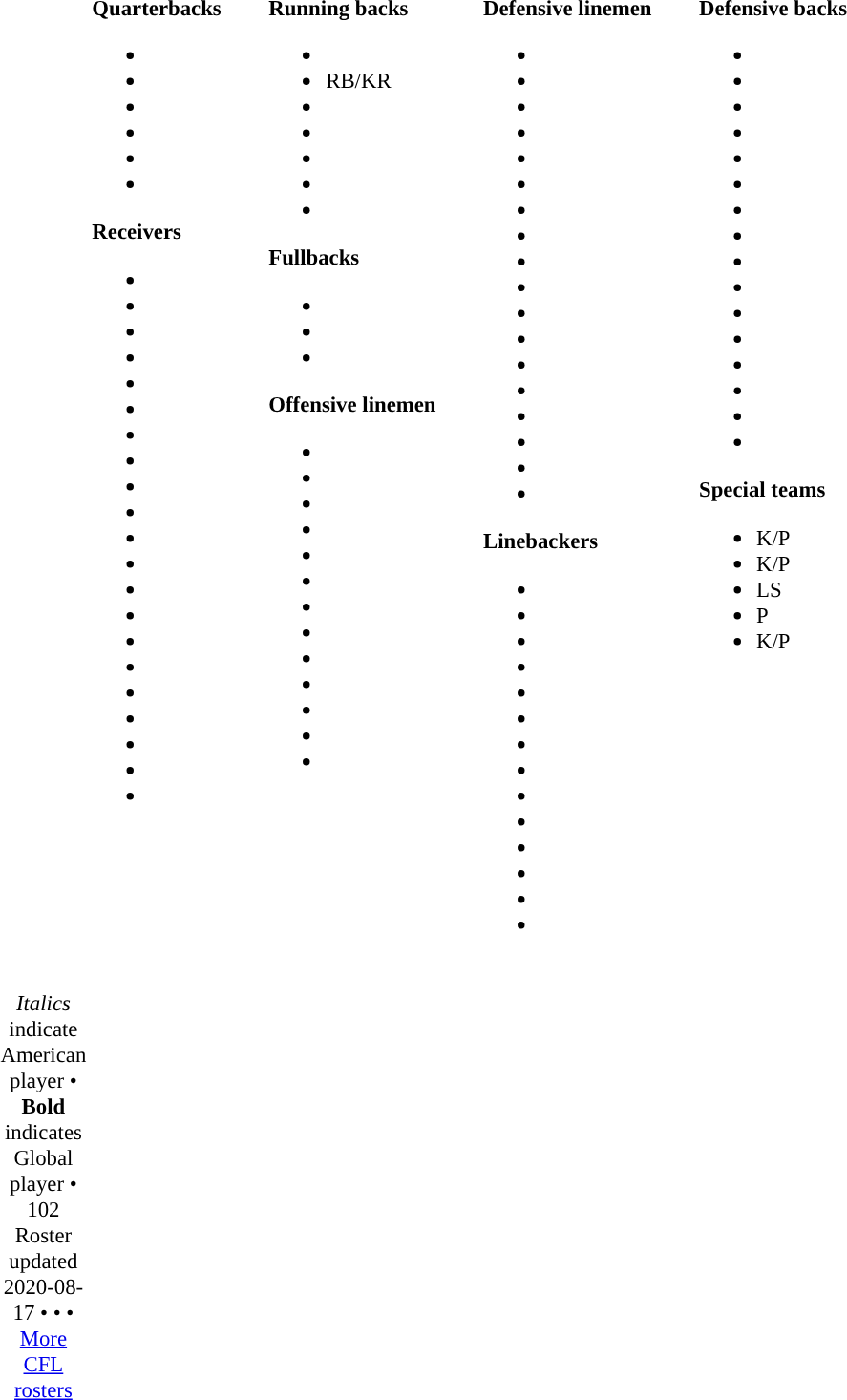<table class="toccolours" style="text-align: left;">
<tr>
<td style="width: 5px;"></td>
<td style="font-size: 95%;vertical-align:top;"><strong>Quarterbacks</strong><br><ul><li></li><li></li><li></li><li></li><li></li><li></li></ul><strong>Receivers</strong><ul><li></li><li></li><li></li><li></li><li></li><li></li><li></li><li></li><li></li><li></li><li></li><li></li><li></li><li></li><li></li><li></li><li></li><li></li><li></li><li></li><li></li></ul></td>
<td style="width: 25px;"></td>
<td style="font-size: 95%;vertical-align:top;"><strong>Running backs</strong><br><ul><li></li><li> RB/KR</li><li></li><li></li><li></li><li></li><li></li></ul><strong>Fullbacks</strong><ul><li></li><li></li><li></li></ul><strong>Offensive linemen</strong><ul><li></li><li></li><li></li><li></li><li></li><li></li><li></li><li></li><li></li><li></li><li></li><li></li><li></li></ul></td>
<td style="width: 25px;"></td>
<td style="font-size: 95%;vertical-align:top;"><strong>Defensive linemen</strong><br><ul><li></li><li></li><li></li><li></li><li></li><li></li><li></li><li></li><li></li><li></li><li></li><li></li><li></li><li></li><li></li><li></li><li></li><li></li></ul><strong>Linebackers</strong><ul><li></li><li></li><li></li><li></li><li></li><li></li><li></li><li></li><li></li><li></li><li></li><li></li><li></li><li></li></ul></td>
<td style="width: 25px;"></td>
<td style="font-size: 95%;vertical-align:top;"><strong>Defensive backs</strong><br><ul><li></li><li></li><li></li><li></li><li></li><li></li><li></li><li></li><li></li><li></li><li></li><li></li><li></li><li></li><li></li><li></li></ul><strong>Special teams</strong><ul><li> K/P</li><li> K/P</li><li> LS</li><li> P</li><li> K/P</li></ul></td>
</tr>
<tr>
<td style="text-align:center;font-size: 95%;"><br><em>Italics</em> indicate American player • <strong>Bold</strong> indicates Global player • 102 Roster<br><span></span> updated 2020-08-17 • <span></span> • <span> </span> • <a href='#'>More CFL rosters</a></td>
</tr>
</table>
